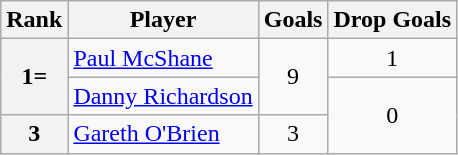<table class="wikitable" style="text-align:center">
<tr>
<th>Rank</th>
<th>Player</th>
<th>Goals</th>
<th>Drop Goals</th>
</tr>
<tr>
<th Rowspan=2>1=</th>
<td align="left"> <a href='#'>Paul McShane</a></td>
<td Rowspan=2>9</td>
<td>1</td>
</tr>
<tr>
<td align="left"> <a href='#'>Danny Richardson</a></td>
<td Rowspan=2>0</td>
</tr>
<tr>
<th>3</th>
<td align="left"> <a href='#'>Gareth O'Brien</a></td>
<td>3</td>
</tr>
</table>
